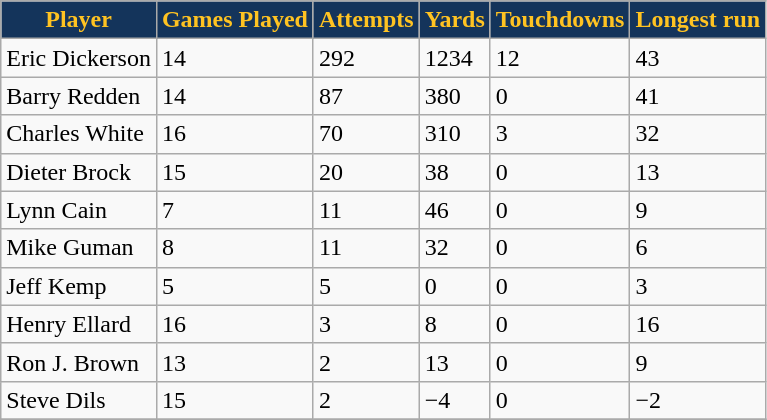<table class="wikitable">
<tr align="center"  style="background:#14345B;color:#ffc322;">
<td><strong>Player</strong></td>
<td><strong>Games Played</strong></td>
<td><strong>Attempts</strong></td>
<td><strong>Yards</strong></td>
<td><strong>Touchdowns</strong></td>
<td><strong>Longest run</strong></td>
</tr>
<tr>
<td>Eric Dickerson</td>
<td>14</td>
<td>292</td>
<td>1234</td>
<td>12</td>
<td>43</td>
</tr>
<tr>
<td>Barry Redden</td>
<td>14</td>
<td>87</td>
<td>380</td>
<td>0</td>
<td>41</td>
</tr>
<tr>
<td>Charles White</td>
<td>16</td>
<td>70</td>
<td>310</td>
<td>3</td>
<td>32</td>
</tr>
<tr>
<td>Dieter Brock</td>
<td>15</td>
<td>20</td>
<td>38</td>
<td>0</td>
<td>13</td>
</tr>
<tr>
<td>Lynn Cain</td>
<td>7</td>
<td>11</td>
<td>46</td>
<td>0</td>
<td>9</td>
</tr>
<tr>
<td>Mike Guman</td>
<td>8</td>
<td>11</td>
<td>32</td>
<td>0</td>
<td>6</td>
</tr>
<tr>
<td>Jeff Kemp</td>
<td>5</td>
<td>5</td>
<td>0</td>
<td>0</td>
<td>3</td>
</tr>
<tr>
<td>Henry Ellard</td>
<td>16</td>
<td>3</td>
<td>8</td>
<td>0</td>
<td>16</td>
</tr>
<tr>
<td>Ron J. Brown</td>
<td>13</td>
<td>2</td>
<td>13</td>
<td>0</td>
<td>9</td>
</tr>
<tr>
<td>Steve Dils</td>
<td>15</td>
<td>2</td>
<td>−4</td>
<td>0</td>
<td>−2</td>
</tr>
<tr>
</tr>
</table>
